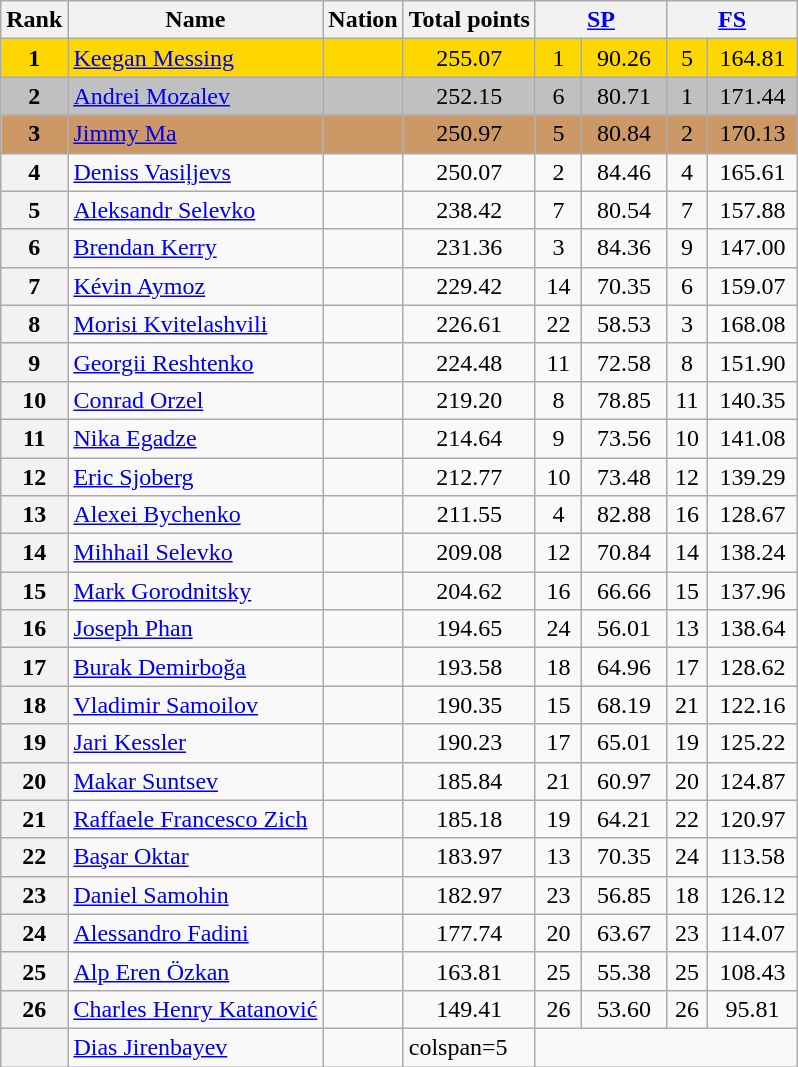<table class="wikitable sortable">
<tr>
<th>Rank</th>
<th>Name</th>
<th>Nation</th>
<th>Total points</th>
<th colspan="2" width="80px"><a href='#'>SP</a></th>
<th colspan="2" width="80px"><a href='#'>FS</a></th>
</tr>
<tr bgcolor="gold">
<td align="center"><strong>1</strong></td>
<td><a href='#'>Keegan Messing</a></td>
<td></td>
<td align="center">255.07</td>
<td align="center">1</td>
<td align="center">90.26</td>
<td align="center">5</td>
<td align="center">164.81</td>
</tr>
<tr bgcolor="silver">
<td align="center"><strong>2</strong></td>
<td><a href='#'>Andrei Mozalev</a></td>
<td></td>
<td align="center">252.15</td>
<td align="center">6</td>
<td align="center">80.71</td>
<td align="center">1</td>
<td align="center">171.44</td>
</tr>
<tr bgcolor="cc9966">
<td align="center"><strong>3</strong></td>
<td><a href='#'>Jimmy Ma</a></td>
<td></td>
<td align="center">250.97</td>
<td align="center">5</td>
<td align="center">80.84</td>
<td align="center">2</td>
<td align="center">170.13</td>
</tr>
<tr>
<th>4</th>
<td><a href='#'>Deniss Vasiļjevs</a></td>
<td></td>
<td align="center">250.07</td>
<td align="center">2</td>
<td align="center">84.46</td>
<td align="center">4</td>
<td align="center">165.61</td>
</tr>
<tr>
<th>5</th>
<td><a href='#'>Aleksandr Selevko</a></td>
<td></td>
<td align="center">238.42</td>
<td align="center">7</td>
<td align="center">80.54</td>
<td align="center">7</td>
<td align="center">157.88</td>
</tr>
<tr>
<th>6</th>
<td><a href='#'>Brendan Kerry</a></td>
<td></td>
<td align="center">231.36</td>
<td align="center">3</td>
<td align="center">84.36</td>
<td align="center">9</td>
<td align="center">147.00</td>
</tr>
<tr>
<th>7</th>
<td><a href='#'>Kévin Aymoz</a></td>
<td></td>
<td align="center">229.42</td>
<td align="center">14</td>
<td align="center">70.35</td>
<td align="center">6</td>
<td align="center">159.07</td>
</tr>
<tr>
<th>8</th>
<td><a href='#'>Morisi Kvitelashvili</a></td>
<td></td>
<td align="center">226.61</td>
<td align="center">22</td>
<td align="center">58.53</td>
<td align="center">3</td>
<td align="center">168.08</td>
</tr>
<tr>
<th>9</th>
<td><a href='#'>Georgii Reshtenko</a></td>
<td></td>
<td align="center">224.48</td>
<td align="center">11</td>
<td align="center">72.58</td>
<td align="center">8</td>
<td align="center">151.90</td>
</tr>
<tr>
<th>10</th>
<td><a href='#'>Conrad Orzel</a></td>
<td></td>
<td align="center">219.20</td>
<td align="center">8</td>
<td align="center">78.85</td>
<td align="center">11</td>
<td align="center">140.35</td>
</tr>
<tr>
<th>11</th>
<td><a href='#'>Nika Egadze</a></td>
<td></td>
<td align="center">214.64</td>
<td align="center">9</td>
<td align="center">73.56</td>
<td align="center">10</td>
<td align="center">141.08</td>
</tr>
<tr>
<th>12</th>
<td><a href='#'>Eric Sjoberg</a></td>
<td></td>
<td align="center">212.77</td>
<td align="center">10</td>
<td align="center">73.48</td>
<td align="center">12</td>
<td align="center">139.29</td>
</tr>
<tr>
<th>13</th>
<td><a href='#'>Alexei Bychenko</a></td>
<td></td>
<td align="center">211.55</td>
<td align="center">4</td>
<td align="center">82.88</td>
<td align="center">16</td>
<td align="center">128.67</td>
</tr>
<tr>
<th>14</th>
<td><a href='#'>Mihhail Selevko</a></td>
<td></td>
<td align="center">209.08</td>
<td align="center">12</td>
<td align="center">70.84</td>
<td align="center">14</td>
<td align="center">138.24</td>
</tr>
<tr>
<th>15</th>
<td><a href='#'>Mark Gorodnitsky</a></td>
<td></td>
<td align="center">204.62</td>
<td align="center">16</td>
<td align="center">66.66</td>
<td align="center">15</td>
<td align="center">137.96</td>
</tr>
<tr>
<th>16</th>
<td><a href='#'>Joseph Phan</a></td>
<td></td>
<td align="center">194.65</td>
<td align="center">24</td>
<td align="center">56.01</td>
<td align="center">13</td>
<td align="center">138.64</td>
</tr>
<tr>
<th>17</th>
<td><a href='#'>Burak Demirboğa</a></td>
<td></td>
<td align="center">193.58</td>
<td align="center">18</td>
<td align="center">64.96</td>
<td align="center">17</td>
<td align="center">128.62</td>
</tr>
<tr>
<th>18</th>
<td><a href='#'>Vladimir Samoilov</a></td>
<td></td>
<td align="center">190.35</td>
<td align="center">15</td>
<td align="center">68.19</td>
<td align="center">21</td>
<td align="center">122.16</td>
</tr>
<tr>
<th>19</th>
<td><a href='#'>Jari Kessler</a></td>
<td></td>
<td align="center">190.23</td>
<td align="center">17</td>
<td align="center">65.01</td>
<td align="center">19</td>
<td align="center">125.22</td>
</tr>
<tr>
<th>20</th>
<td><a href='#'>Makar Suntsev</a></td>
<td></td>
<td align="center">185.84</td>
<td align="center">21</td>
<td align="center">60.97</td>
<td align="center">20</td>
<td align="center">124.87</td>
</tr>
<tr>
<th>21</th>
<td><a href='#'>Raffaele Francesco Zich</a></td>
<td></td>
<td align="center">185.18</td>
<td align="center">19</td>
<td align="center">64.21</td>
<td align="center">22</td>
<td align="center">120.97</td>
</tr>
<tr>
<th>22</th>
<td><a href='#'>Başar Oktar</a></td>
<td></td>
<td align="center">183.97</td>
<td align="center">13</td>
<td align="center">70.35</td>
<td align="center">24</td>
<td align="center">113.58</td>
</tr>
<tr>
<th>23</th>
<td><a href='#'>Daniel Samohin</a></td>
<td></td>
<td align="center">182.97</td>
<td align="center">23</td>
<td align="center">56.85</td>
<td align="center">18</td>
<td align="center">126.12</td>
</tr>
<tr>
<th>24</th>
<td><a href='#'>Alessandro Fadini</a></td>
<td></td>
<td align="center">177.74</td>
<td align="center">20</td>
<td align="center">63.67</td>
<td align="center">23</td>
<td align="center">114.07</td>
</tr>
<tr>
<th>25</th>
<td><a href='#'>Alp Eren Özkan</a></td>
<td></td>
<td align="center">163.81</td>
<td align="center">25</td>
<td align="center">55.38</td>
<td align="center">25</td>
<td align="center">108.43</td>
</tr>
<tr>
<th>26</th>
<td><a href='#'>Charles Henry Katanović</a></td>
<td></td>
<td align="center">149.41</td>
<td align="center">26</td>
<td align="center">53.60</td>
<td align="center">26</td>
<td align="center">95.81</td>
</tr>
<tr>
<th></th>
<td><a href='#'>Dias Jirenbayev</a></td>
<td></td>
<td>colspan=5 </td>
</tr>
</table>
